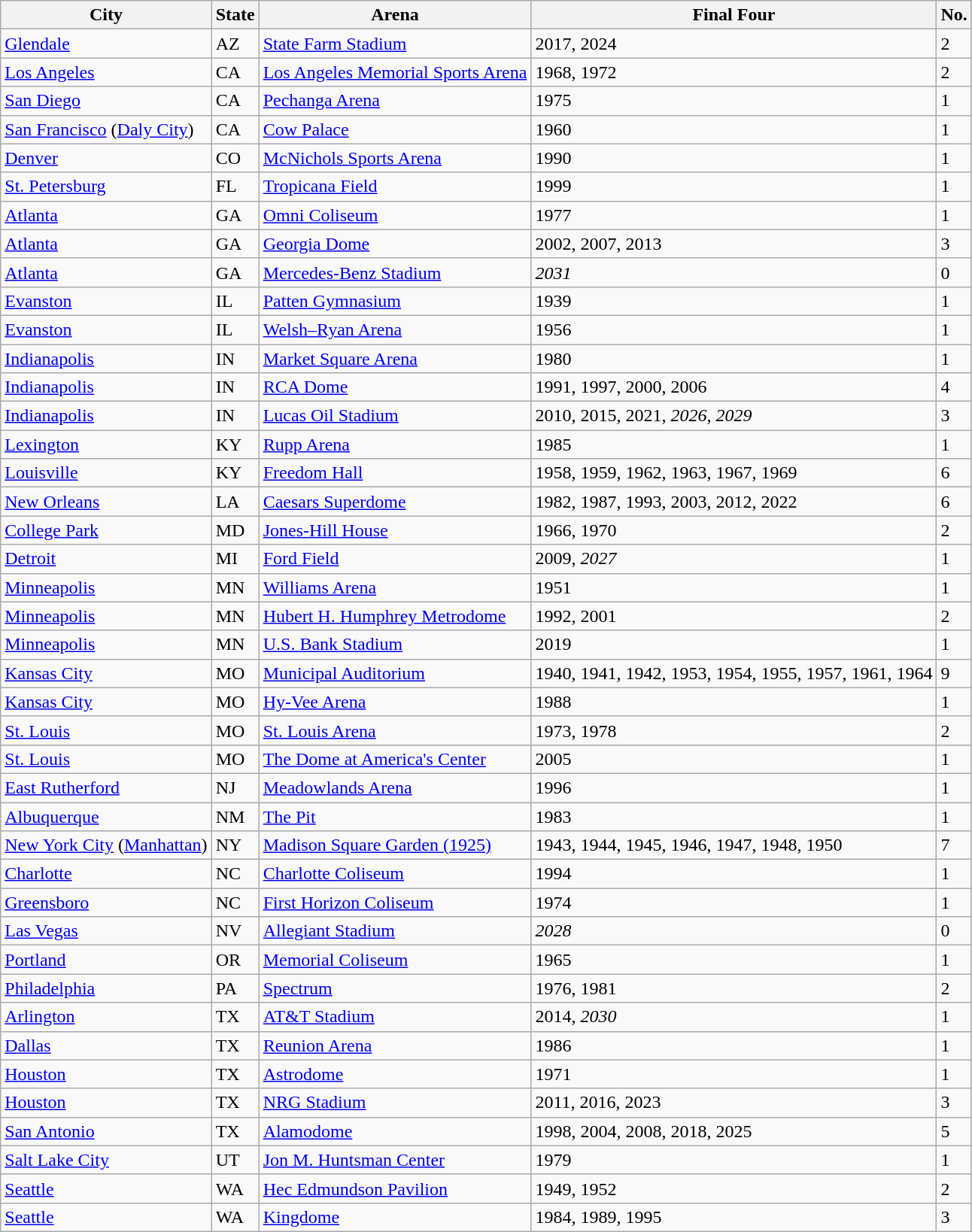<table class="wikitable sortable">
<tr valign=baseline>
<th>City</th>
<th>State</th>
<th>Arena</th>
<th>Final Four</th>
<th>No.</th>
</tr>
<tr>
<td><a href='#'>Glendale</a></td>
<td>AZ</td>
<td><a href='#'>State Farm Stadium</a></td>
<td>2017, 2024</td>
<td>2</td>
</tr>
<tr>
<td><a href='#'>Los Angeles</a></td>
<td>CA</td>
<td><a href='#'>Los Angeles Memorial Sports Arena</a></td>
<td>1968, 1972</td>
<td>2</td>
</tr>
<tr>
<td><a href='#'>San Diego</a></td>
<td>CA</td>
<td><a href='#'>Pechanga Arena</a></td>
<td>1975</td>
<td>1</td>
</tr>
<tr>
<td><a href='#'>San Francisco</a> (<a href='#'>Daly City</a>)</td>
<td>CA</td>
<td><a href='#'>Cow Palace</a></td>
<td>1960</td>
<td>1</td>
</tr>
<tr>
<td><a href='#'>Denver</a></td>
<td>CO</td>
<td><a href='#'>McNichols Sports Arena</a></td>
<td>1990</td>
<td>1</td>
</tr>
<tr>
<td><a href='#'>St. Petersburg</a></td>
<td>FL</td>
<td><a href='#'>Tropicana Field</a></td>
<td>1999</td>
<td>1</td>
</tr>
<tr>
<td><a href='#'>Atlanta</a></td>
<td>GA</td>
<td><a href='#'>Omni Coliseum</a></td>
<td>1977</td>
<td>1</td>
</tr>
<tr>
<td><a href='#'>Atlanta</a></td>
<td>GA</td>
<td><a href='#'>Georgia Dome</a></td>
<td>2002, 2007, 2013</td>
<td>3</td>
</tr>
<tr>
<td><a href='#'>Atlanta</a></td>
<td>GA</td>
<td><a href='#'>Mercedes-Benz Stadium</a></td>
<td><em>2031</em></td>
<td>0</td>
</tr>
<tr>
<td><a href='#'>Evanston</a></td>
<td>IL</td>
<td><a href='#'>Patten Gymnasium</a></td>
<td>1939</td>
<td>1</td>
</tr>
<tr>
<td><a href='#'>Evanston</a></td>
<td>IL</td>
<td><a href='#'>Welsh–Ryan Arena</a></td>
<td>1956</td>
<td>1</td>
</tr>
<tr>
<td><a href='#'>Indianapolis</a></td>
<td>IN</td>
<td><a href='#'>Market Square Arena</a></td>
<td>1980</td>
<td>1</td>
</tr>
<tr>
<td><a href='#'>Indianapolis</a></td>
<td>IN</td>
<td><a href='#'>RCA Dome</a></td>
<td>1991, 1997, 2000, 2006</td>
<td>4</td>
</tr>
<tr>
<td><a href='#'>Indianapolis</a></td>
<td>IN</td>
<td><a href='#'>Lucas Oil Stadium</a></td>
<td>2010, 2015, 2021, <em>2026, 2029</em></td>
<td>3</td>
</tr>
<tr>
<td><a href='#'>Lexington</a></td>
<td>KY</td>
<td><a href='#'>Rupp Arena</a></td>
<td>1985</td>
<td>1</td>
</tr>
<tr>
<td><a href='#'>Louisville</a></td>
<td>KY</td>
<td><a href='#'>Freedom Hall</a></td>
<td>1958, 1959, 1962, 1963, 1967, 1969</td>
<td>6</td>
</tr>
<tr>
<td><a href='#'>New Orleans</a></td>
<td>LA</td>
<td><a href='#'>Caesars Superdome</a></td>
<td>1982, 1987, 1993, 2003, 2012, 2022</td>
<td>6</td>
</tr>
<tr>
<td><a href='#'>College Park</a></td>
<td>MD</td>
<td><a href='#'>Jones-Hill House</a></td>
<td>1966, 1970</td>
<td>2</td>
</tr>
<tr>
<td><a href='#'>Detroit</a></td>
<td>MI</td>
<td><a href='#'>Ford Field</a></td>
<td>2009, <em>2027</em></td>
<td>1</td>
</tr>
<tr>
<td><a href='#'>Minneapolis</a></td>
<td>MN</td>
<td><a href='#'>Williams Arena</a></td>
<td>1951</td>
<td>1</td>
</tr>
<tr>
<td><a href='#'>Minneapolis</a></td>
<td>MN</td>
<td><a href='#'>Hubert H. Humphrey Metrodome</a></td>
<td>1992, 2001</td>
<td>2</td>
</tr>
<tr>
<td><a href='#'>Minneapolis</a></td>
<td>MN</td>
<td><a href='#'>U.S. Bank Stadium</a></td>
<td>2019</td>
<td>1</td>
</tr>
<tr>
<td><a href='#'>Kansas City</a></td>
<td>MO</td>
<td><a href='#'>Municipal Auditorium</a></td>
<td>1940, 1941, 1942, 1953, 1954, 1955, 1957, 1961, 1964</td>
<td>9</td>
</tr>
<tr>
<td><a href='#'>Kansas City</a></td>
<td>MO</td>
<td><a href='#'>Hy-Vee Arena</a></td>
<td>1988</td>
<td>1</td>
</tr>
<tr>
<td><a href='#'>St. Louis</a></td>
<td>MO</td>
<td><a href='#'>St. Louis Arena</a></td>
<td>1973, 1978</td>
<td>2</td>
</tr>
<tr>
<td><a href='#'>St. Louis</a></td>
<td>MO</td>
<td><a href='#'>The Dome at America's Center</a></td>
<td>2005</td>
<td>1</td>
</tr>
<tr>
<td><a href='#'>East Rutherford</a></td>
<td>NJ</td>
<td><a href='#'>Meadowlands Arena</a></td>
<td>1996</td>
<td>1</td>
</tr>
<tr>
<td><a href='#'>Albuquerque</a></td>
<td>NM</td>
<td><a href='#'>The Pit</a></td>
<td>1983</td>
<td>1</td>
</tr>
<tr>
<td><a href='#'>New York City</a> (<a href='#'>Manhattan</a>)</td>
<td>NY</td>
<td><a href='#'>Madison Square Garden (1925)</a></td>
<td>1943, 1944, 1945, 1946, 1947, 1948, 1950</td>
<td>7</td>
</tr>
<tr>
<td><a href='#'>Charlotte</a></td>
<td>NC</td>
<td><a href='#'>Charlotte Coliseum</a></td>
<td>1994</td>
<td>1</td>
</tr>
<tr>
<td><a href='#'>Greensboro</a></td>
<td>NC</td>
<td><a href='#'>First Horizon Coliseum</a></td>
<td>1974</td>
<td>1</td>
</tr>
<tr>
<td><a href='#'>Las Vegas</a></td>
<td>NV</td>
<td><a href='#'>Allegiant Stadium</a></td>
<td><em>2028</em></td>
<td>0</td>
</tr>
<tr>
<td><a href='#'>Portland</a></td>
<td>OR</td>
<td><a href='#'>Memorial Coliseum</a></td>
<td>1965</td>
<td>1</td>
</tr>
<tr>
<td><a href='#'>Philadelphia</a></td>
<td>PA</td>
<td><a href='#'>Spectrum</a></td>
<td>1976, 1981</td>
<td>2</td>
</tr>
<tr>
<td><a href='#'>Arlington</a></td>
<td>TX</td>
<td><a href='#'>AT&T Stadium</a></td>
<td>2014, <em>2030</em></td>
<td>1</td>
</tr>
<tr>
<td><a href='#'>Dallas</a></td>
<td>TX</td>
<td><a href='#'>Reunion Arena</a></td>
<td>1986</td>
<td>1</td>
</tr>
<tr>
<td><a href='#'>Houston</a></td>
<td>TX</td>
<td><a href='#'>Astrodome</a></td>
<td>1971</td>
<td>1</td>
</tr>
<tr>
<td><a href='#'>Houston</a></td>
<td>TX</td>
<td><a href='#'>NRG Stadium</a></td>
<td>2011, 2016, 2023</td>
<td>3</td>
</tr>
<tr>
<td><a href='#'>San Antonio</a></td>
<td>TX</td>
<td><a href='#'>Alamodome</a></td>
<td>1998, 2004, 2008, 2018, 2025</td>
<td>5</td>
</tr>
<tr>
<td><a href='#'>Salt Lake City</a></td>
<td>UT</td>
<td><a href='#'>Jon M. Huntsman Center</a></td>
<td>1979</td>
<td>1</td>
</tr>
<tr>
<td><a href='#'>Seattle</a></td>
<td>WA</td>
<td><a href='#'>Hec Edmundson Pavilion</a></td>
<td>1949, 1952</td>
<td>2</td>
</tr>
<tr>
<td><a href='#'>Seattle</a></td>
<td>WA</td>
<td><a href='#'>Kingdome</a></td>
<td>1984, 1989, 1995</td>
<td>3</td>
</tr>
</table>
